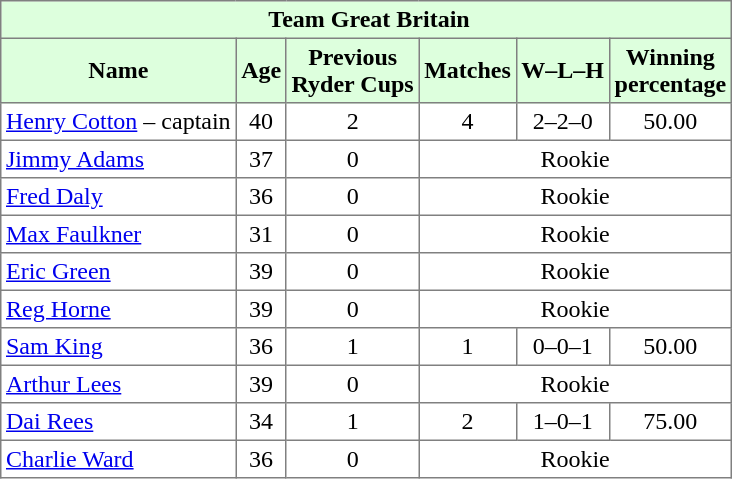<table border="1" cellpadding="3" style="border-collapse: collapse;text-align:center">
<tr style="background:#dfd;">
<td colspan="6"> <strong>Team Great Britain</strong></td>
</tr>
<tr style="background:#dfd;">
<th>Name</th>
<th>Age</th>
<th>Previous<br>Ryder Cups</th>
<th>Matches</th>
<th>W–L–H</th>
<th>Winning<br>percentage</th>
</tr>
<tr>
<td align=left> <a href='#'>Henry Cotton</a> – captain</td>
<td>40</td>
<td>2</td>
<td>4</td>
<td>2–2–0</td>
<td>50.00</td>
</tr>
<tr>
<td align=left> <a href='#'>Jimmy Adams</a></td>
<td>37</td>
<td>0</td>
<td colspan="3">Rookie</td>
</tr>
<tr>
<td align=left> <a href='#'>Fred Daly</a></td>
<td>36</td>
<td>0</td>
<td colspan="3">Rookie</td>
</tr>
<tr>
<td align=left> <a href='#'>Max Faulkner</a></td>
<td>31</td>
<td>0</td>
<td colspan="3">Rookie</td>
</tr>
<tr>
<td align=left> <a href='#'>Eric Green</a></td>
<td>39</td>
<td>0</td>
<td colspan="3">Rookie</td>
</tr>
<tr>
<td align=left> <a href='#'>Reg Horne</a></td>
<td>39</td>
<td>0</td>
<td colspan="3">Rookie</td>
</tr>
<tr>
<td align=left> <a href='#'>Sam King</a></td>
<td>36</td>
<td>1</td>
<td>1</td>
<td>0–0–1</td>
<td>50.00</td>
</tr>
<tr>
<td align=left> <a href='#'>Arthur Lees</a></td>
<td>39</td>
<td>0</td>
<td colspan="3">Rookie</td>
</tr>
<tr>
<td align=left> <a href='#'>Dai Rees</a></td>
<td>34</td>
<td>1</td>
<td>2</td>
<td>1–0–1</td>
<td>75.00</td>
</tr>
<tr>
<td align=left> <a href='#'>Charlie Ward</a></td>
<td>36</td>
<td>0</td>
<td colspan="3">Rookie</td>
</tr>
</table>
